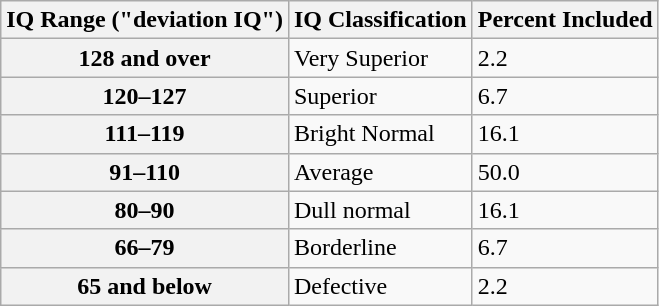<table class="wikitable">
<tr>
<th>IQ Range ("deviation IQ")</th>
<th>IQ Classification</th>
<th>Percent Included</th>
</tr>
<tr>
<th>128 and over</th>
<td>Very Superior</td>
<td>2.2</td>
</tr>
<tr>
<th>120–127</th>
<td>Superior</td>
<td>6.7</td>
</tr>
<tr>
<th>111–119</th>
<td>Bright Normal</td>
<td>16.1</td>
</tr>
<tr>
<th>91–110</th>
<td>Average</td>
<td>50.0</td>
</tr>
<tr>
<th>80–90</th>
<td>Dull normal</td>
<td>16.1</td>
</tr>
<tr>
<th>66–79</th>
<td>Borderline</td>
<td>6.7</td>
</tr>
<tr>
<th>65 and below</th>
<td>Defective</td>
<td>2.2</td>
</tr>
</table>
